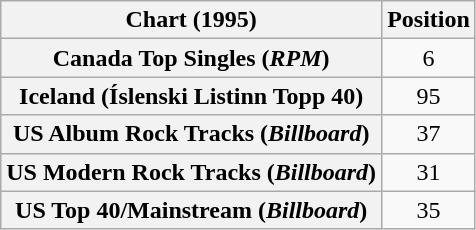<table class="wikitable sortable plainrowheaders" style="text-align:center">
<tr>
<th>Chart (1995)</th>
<th>Position</th>
</tr>
<tr>
<th scope="row">Canada Top Singles (<em>RPM</em>)</th>
<td>6</td>
</tr>
<tr>
<th scope="row">Iceland (Íslenski Listinn Topp 40)</th>
<td>95</td>
</tr>
<tr>
<th scope="row">US Album Rock Tracks (<em>Billboard</em>)</th>
<td>37</td>
</tr>
<tr>
<th scope="row">US Modern Rock Tracks (<em>Billboard</em>)</th>
<td>31</td>
</tr>
<tr>
<th scope="row">US Top 40/Mainstream (<em>Billboard</em>)</th>
<td>35</td>
</tr>
</table>
